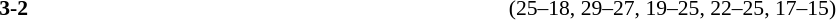<table width=100% cellspacing=1>
<tr>
<th width=20%></th>
<th width=12%></th>
<th width=20%></th>
<th width=33%></th>
<td></td>
</tr>
<tr style=font-size:90%>
<td align=right></td>
<td align=center><strong>3-2</strong></td>
<td></td>
<td>(25–18, 29–27, 19–25, 22–25, 17–15)</td>
</tr>
</table>
